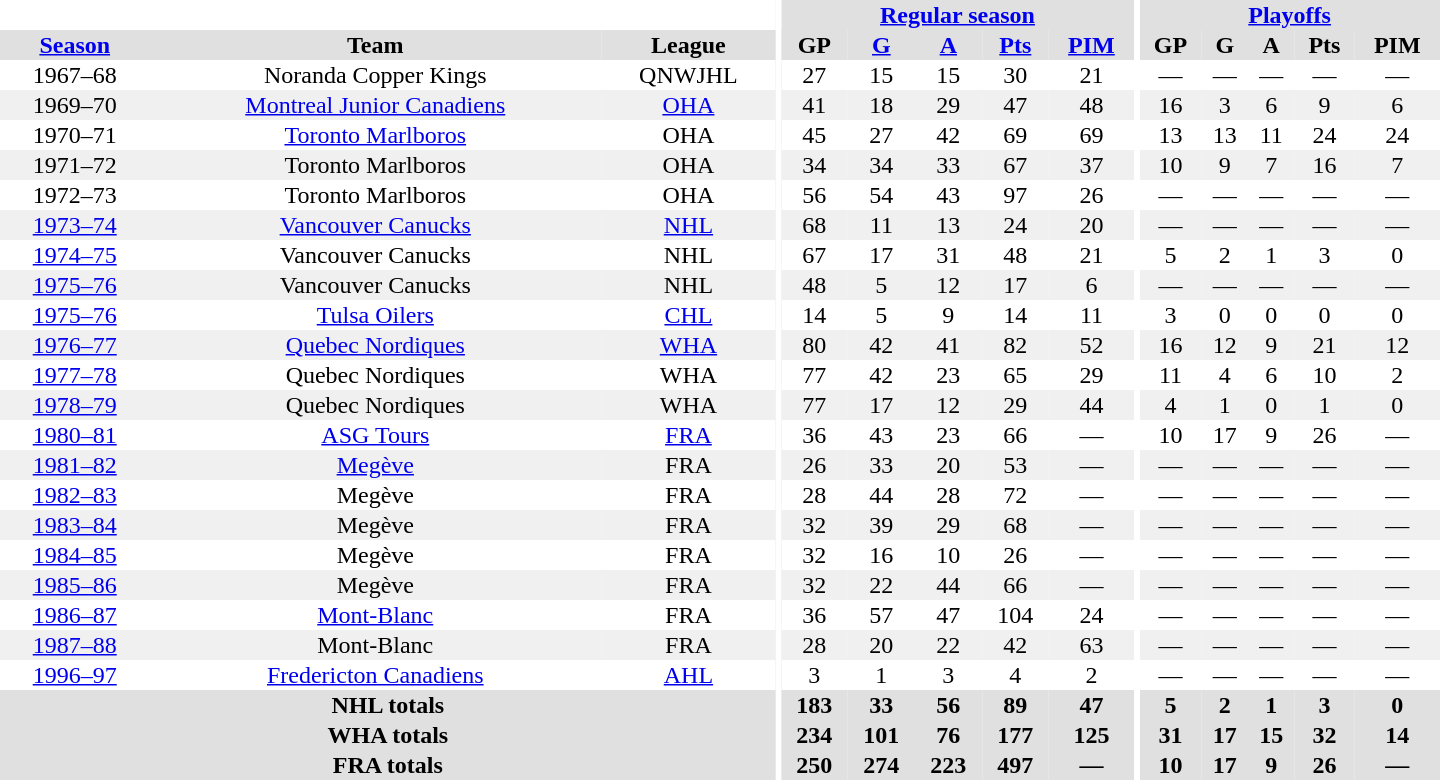<table border="0" cellpadding="1" cellspacing="0" style="text-align:center; width:60em">
<tr bgcolor="#e0e0e0">
<th colspan="3" bgcolor="#ffffff"></th>
<th rowspan="100" bgcolor="#ffffff"></th>
<th colspan="5"><a href='#'>Regular season</a></th>
<th rowspan="100" bgcolor="#ffffff"></th>
<th colspan="5"><a href='#'>Playoffs</a></th>
</tr>
<tr bgcolor="#e0e0e0">
<th><a href='#'>Season</a></th>
<th>Team</th>
<th>League</th>
<th>GP</th>
<th><a href='#'>G</a></th>
<th><a href='#'>A</a></th>
<th><a href='#'>Pts</a></th>
<th><a href='#'>PIM</a></th>
<th>GP</th>
<th>G</th>
<th>A</th>
<th>Pts</th>
<th>PIM</th>
</tr>
<tr>
<td>1967–68</td>
<td>Noranda Copper Kings</td>
<td>QNWJHL</td>
<td>27</td>
<td>15</td>
<td>15</td>
<td>30</td>
<td>21</td>
<td>—</td>
<td>—</td>
<td>—</td>
<td>—</td>
<td>—</td>
</tr>
<tr bgcolor="#f0f0f0">
<td>1969–70</td>
<td><a href='#'>Montreal Junior Canadiens</a></td>
<td><a href='#'>OHA</a></td>
<td>41</td>
<td>18</td>
<td>29</td>
<td>47</td>
<td>48</td>
<td>16</td>
<td>3</td>
<td>6</td>
<td>9</td>
<td>6</td>
</tr>
<tr>
<td>1970–71</td>
<td><a href='#'>Toronto Marlboros</a></td>
<td>OHA</td>
<td>45</td>
<td>27</td>
<td>42</td>
<td>69</td>
<td>69</td>
<td>13</td>
<td>13</td>
<td>11</td>
<td>24</td>
<td>24</td>
</tr>
<tr bgcolor="#f0f0f0">
<td>1971–72</td>
<td>Toronto Marlboros</td>
<td>OHA</td>
<td>34</td>
<td>34</td>
<td>33</td>
<td>67</td>
<td>37</td>
<td>10</td>
<td>9</td>
<td>7</td>
<td>16</td>
<td>7</td>
</tr>
<tr>
<td>1972–73</td>
<td>Toronto Marlboros</td>
<td>OHA</td>
<td>56</td>
<td>54</td>
<td>43</td>
<td>97</td>
<td>26</td>
<td>—</td>
<td>—</td>
<td>—</td>
<td>—</td>
<td>—</td>
</tr>
<tr bgcolor="#f0f0f0">
<td><a href='#'>1973–74</a></td>
<td><a href='#'>Vancouver Canucks</a></td>
<td><a href='#'>NHL</a></td>
<td>68</td>
<td>11</td>
<td>13</td>
<td>24</td>
<td>20</td>
<td>—</td>
<td>—</td>
<td>—</td>
<td>—</td>
<td>—</td>
</tr>
<tr>
<td><a href='#'>1974–75</a></td>
<td>Vancouver Canucks</td>
<td>NHL</td>
<td>67</td>
<td>17</td>
<td>31</td>
<td>48</td>
<td>21</td>
<td>5</td>
<td>2</td>
<td>1</td>
<td>3</td>
<td>0</td>
</tr>
<tr bgcolor="#f0f0f0">
<td><a href='#'>1975–76</a></td>
<td>Vancouver Canucks</td>
<td>NHL</td>
<td>48</td>
<td>5</td>
<td>12</td>
<td>17</td>
<td>6</td>
<td>—</td>
<td>—</td>
<td>—</td>
<td>—</td>
<td>—</td>
</tr>
<tr>
<td><a href='#'>1975–76</a></td>
<td><a href='#'>Tulsa Oilers</a></td>
<td><a href='#'>CHL</a></td>
<td>14</td>
<td>5</td>
<td>9</td>
<td>14</td>
<td>11</td>
<td>3</td>
<td>0</td>
<td>0</td>
<td>0</td>
<td>0</td>
</tr>
<tr bgcolor="#f0f0f0">
<td><a href='#'>1976–77</a></td>
<td><a href='#'>Quebec Nordiques</a></td>
<td><a href='#'>WHA</a></td>
<td>80</td>
<td>42</td>
<td>41</td>
<td>82</td>
<td>52</td>
<td>16</td>
<td>12</td>
<td>9</td>
<td>21</td>
<td>12</td>
</tr>
<tr>
<td><a href='#'>1977–78</a></td>
<td>Quebec Nordiques</td>
<td>WHA</td>
<td>77</td>
<td>42</td>
<td>23</td>
<td>65</td>
<td>29</td>
<td>11</td>
<td>4</td>
<td>6</td>
<td>10</td>
<td>2</td>
</tr>
<tr bgcolor="#f0f0f0">
<td><a href='#'>1978–79</a></td>
<td>Quebec Nordiques</td>
<td>WHA</td>
<td>77</td>
<td>17</td>
<td>12</td>
<td>29</td>
<td>44</td>
<td>4</td>
<td>1</td>
<td>0</td>
<td>1</td>
<td>0</td>
</tr>
<tr>
<td><a href='#'>1980–81</a></td>
<td><a href='#'>ASG Tours</a></td>
<td><a href='#'>FRA</a></td>
<td>36</td>
<td>43</td>
<td>23</td>
<td>66</td>
<td>—</td>
<td>10</td>
<td>17</td>
<td>9</td>
<td>26</td>
<td>—</td>
</tr>
<tr bgcolor="#f0f0f0">
<td><a href='#'>1981–82</a></td>
<td><a href='#'>Megève</a></td>
<td>FRA</td>
<td>26</td>
<td>33</td>
<td>20</td>
<td>53</td>
<td>—</td>
<td>—</td>
<td>—</td>
<td>—</td>
<td>—</td>
<td>—</td>
</tr>
<tr>
<td><a href='#'>1982–83</a></td>
<td>Megève</td>
<td>FRA</td>
<td>28</td>
<td>44</td>
<td>28</td>
<td>72</td>
<td>—</td>
<td>—</td>
<td>—</td>
<td>—</td>
<td>—</td>
<td>—</td>
</tr>
<tr bgcolor="#f0f0f0">
<td><a href='#'>1983–84</a></td>
<td>Megève</td>
<td>FRA</td>
<td>32</td>
<td>39</td>
<td>29</td>
<td>68</td>
<td>—</td>
<td>—</td>
<td>—</td>
<td>—</td>
<td>—</td>
<td>—</td>
</tr>
<tr>
<td><a href='#'>1984–85</a></td>
<td>Megève</td>
<td>FRA</td>
<td>32</td>
<td>16</td>
<td>10</td>
<td>26</td>
<td>—</td>
<td>—</td>
<td>—</td>
<td>—</td>
<td>—</td>
<td>—</td>
</tr>
<tr bgcolor="#f0f0f0">
<td><a href='#'>1985–86</a></td>
<td>Megève</td>
<td>FRA</td>
<td>32</td>
<td>22</td>
<td>44</td>
<td>66</td>
<td>—</td>
<td>—</td>
<td>—</td>
<td>—</td>
<td>—</td>
<td>—</td>
</tr>
<tr>
<td><a href='#'>1986–87</a></td>
<td><a href='#'>Mont-Blanc</a></td>
<td>FRA</td>
<td>36</td>
<td>57</td>
<td>47</td>
<td>104</td>
<td>24</td>
<td>—</td>
<td>—</td>
<td>—</td>
<td>—</td>
<td>—</td>
</tr>
<tr bgcolor="#f0f0f0">
<td><a href='#'>1987–88</a></td>
<td>Mont-Blanc</td>
<td>FRA</td>
<td>28</td>
<td>20</td>
<td>22</td>
<td>42</td>
<td>63</td>
<td>—</td>
<td>—</td>
<td>—</td>
<td>—</td>
<td>—</td>
</tr>
<tr>
<td><a href='#'>1996–97</a></td>
<td><a href='#'>Fredericton Canadiens</a></td>
<td><a href='#'>AHL</a></td>
<td>3</td>
<td>1</td>
<td>3</td>
<td>4</td>
<td>2</td>
<td>—</td>
<td>—</td>
<td>—</td>
<td>—</td>
<td>—</td>
</tr>
<tr bgcolor="#e0e0e0">
<th colspan="3">NHL totals</th>
<th>183</th>
<th>33</th>
<th>56</th>
<th>89</th>
<th>47</th>
<th>5</th>
<th>2</th>
<th>1</th>
<th>3</th>
<th>0</th>
</tr>
<tr bgcolor="#e0e0e0">
<th colspan="3">WHA totals</th>
<th>234</th>
<th>101</th>
<th>76</th>
<th>177</th>
<th>125</th>
<th>31</th>
<th>17</th>
<th>15</th>
<th>32</th>
<th>14</th>
</tr>
<tr bgcolor="#e0e0e0">
<th colspan="3">FRA totals</th>
<th>250</th>
<th>274</th>
<th>223</th>
<th>497</th>
<th>—</th>
<th>10</th>
<th>17</th>
<th>9</th>
<th>26</th>
<th>—</th>
</tr>
</table>
